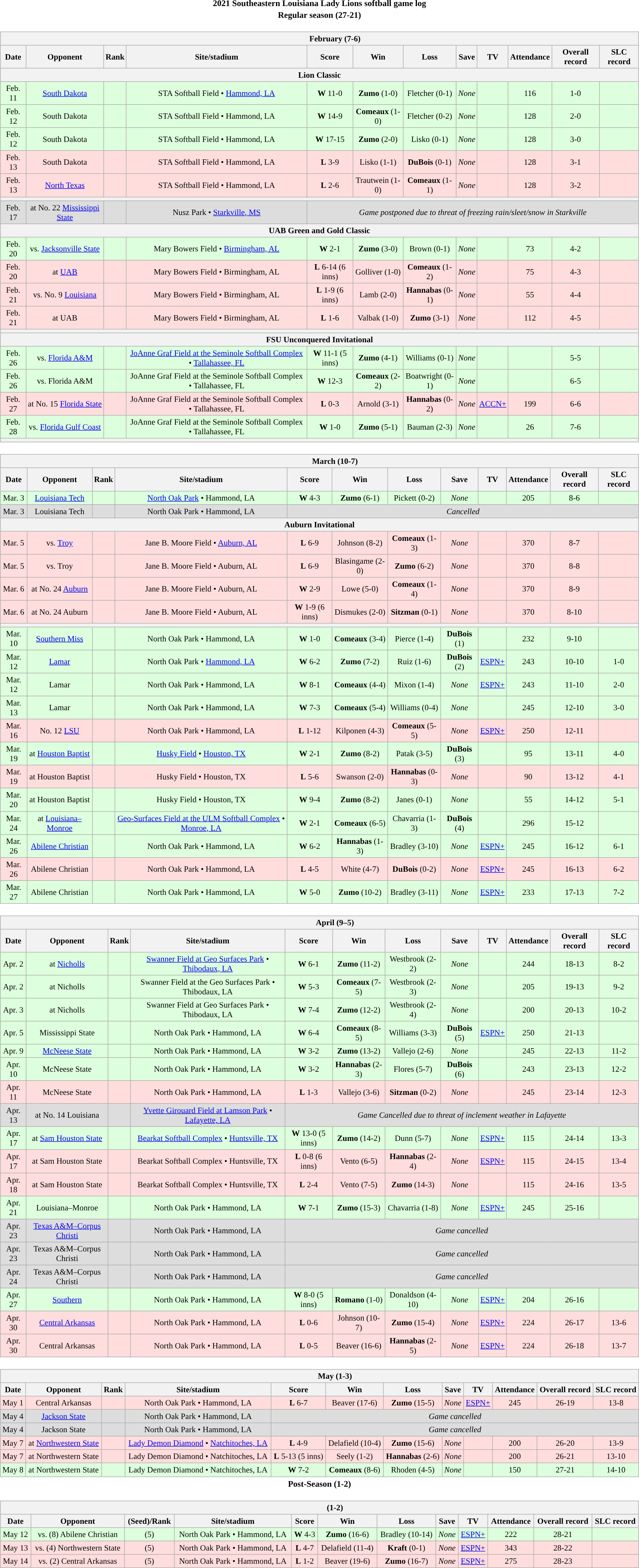<table class="toccolours" width=95% style="clear:both; margin:1.5em auto; text-align:center;">
<tr>
<th colspan=2>2021 Southeastern Louisiana Lady Lions softball game log</th>
</tr>
<tr>
<th colspan=2>Regular season (27-21)</th>
</tr>
<tr valign="top">
<td><br><table class="wikitable collapsible" style="margin:auto; width:100%; text-align:center; font-size:95%">
<tr>
<th colspan=12 style="padding-left:4em;">February (7-6)</th>
</tr>
<tr>
<th>Date</th>
<th>Opponent</th>
<th>Rank</th>
<th>Site/stadium</th>
<th>Score</th>
<th>Win</th>
<th>Loss</th>
<th>Save</th>
<th>TV</th>
<th>Attendance</th>
<th>Overall record</th>
<th>SLC record</th>
</tr>
<tr>
<th colspan=12>Lion Classic</th>
</tr>
<tr align="center" bgcolor=#ddffdd>
<td>Feb. 11</td>
<td><a href='#'>South Dakota</a></td>
<td></td>
<td>STA Softball Field • <a href='#'>Hammond, LA</a></td>
<td><strong>W</strong> 11-0</td>
<td><strong>Zumo</strong> (1-0)</td>
<td>Fletcher (0-1)</td>
<td><em>None</em></td>
<td></td>
<td>116</td>
<td>1-0</td>
<td></td>
</tr>
<tr align="center" bgcolor=#ddffdd>
<td>Feb. 12</td>
<td>South Dakota</td>
<td></td>
<td>STA Softball Field • Hammond, LA</td>
<td><strong>W</strong> 14-9</td>
<td><strong>Comeaux</strong> (1-0)</td>
<td>Fletcher (0-2)</td>
<td><em>None</em></td>
<td></td>
<td>128</td>
<td>2-0</td>
<td></td>
</tr>
<tr align="center" bgcolor=#ddffdd>
<td>Feb. 12</td>
<td>South Dakota</td>
<td></td>
<td>STA Softball Field • Hammond, LA</td>
<td><strong>W</strong> 17-15</td>
<td><strong>Zumo</strong> (2-0)</td>
<td>Lisko (0-1)</td>
<td><em>None</em></td>
<td></td>
<td>128</td>
<td>3-0</td>
<td></td>
</tr>
<tr align="center" bgcolor=#ffdddd>
<td>Feb. 13</td>
<td>South Dakota</td>
<td></td>
<td>STA Softball Field • Hammond, LA</td>
<td><strong>L</strong> 3-9</td>
<td>Lisko (1-1)</td>
<td><strong>DuBois</strong> (0-1)</td>
<td><em>None</em></td>
<td></td>
<td>128</td>
<td>3-1</td>
<td></td>
</tr>
<tr align="center" bgcolor=#ffdddd>
<td>Feb. 13</td>
<td><a href='#'>North Texas</a></td>
<td></td>
<td>STA Softball Field • Hammond, LA</td>
<td><strong>L</strong> 2-6</td>
<td>Trautwein (1-0)</td>
<td><strong>Comeaux</strong> (1-1)</td>
<td><em>None</em></td>
<td></td>
<td>128</td>
<td>3-2</td>
<td></td>
</tr>
<tr>
<th colspan=12></th>
</tr>
<tr align="center" bgcolor=#dddddd>
<td>Feb. 17</td>
<td>at No. 22 <a href='#'>Mississippi State</a></td>
<td></td>
<td>Nusz Park • <a href='#'>Starkville, MS</a></td>
<td colspan=8><em>Game postponed due to threat of freezing rain/sleet/snow in Starkville</em></td>
</tr>
<tr>
<th colspan=12>UAB Green and Gold Classic</th>
</tr>
<tr align="center" bgcolor=#ddffdd>
<td>Feb. 20</td>
<td>vs. <a href='#'>Jacksonville State</a></td>
<td></td>
<td>Mary Bowers Field • <a href='#'>Birmingham, AL</a></td>
<td><strong>W</strong> 2-1</td>
<td><strong>Zumo</strong> (3-0)</td>
<td>Brown (0-1)</td>
<td><em>None</em></td>
<td></td>
<td>73</td>
<td>4-2</td>
<td></td>
</tr>
<tr align="center" bgcolor=#ffdddd>
<td>Feb. 20</td>
<td>at <a href='#'>UAB</a></td>
<td></td>
<td>Mary Bowers Field • Birmingham, AL</td>
<td><strong>L</strong> 6-14 (6 inns)</td>
<td>Golliver (1-0)</td>
<td><strong>Comeaux</strong> (1-2)</td>
<td><em>None</em></td>
<td></td>
<td>75</td>
<td>4-3</td>
<td></td>
</tr>
<tr align="center" bgcolor=#ffdddd>
<td>Feb. 21</td>
<td>vs. No. 9 <a href='#'>Louisiana</a></td>
<td></td>
<td>Mary Bowers Field • Birmingham, AL</td>
<td><strong>L</strong> 1-9 (6 inns)</td>
<td>Lamb (2-0)</td>
<td><strong>Hannabas</strong> (0-1)</td>
<td><em>None</em></td>
<td></td>
<td>55</td>
<td>4-4</td>
<td></td>
</tr>
<tr align="center" bgcolor=#ffdddd>
<td>Feb. 21</td>
<td>at UAB</td>
<td></td>
<td>Mary Bowers Field • Birmingham, AL</td>
<td><strong>L</strong> 1-6</td>
<td>Valbak (1-0)</td>
<td><strong>Zumo</strong> (3-1)</td>
<td><em>None</em></td>
<td></td>
<td>112</td>
<td>4-5</td>
<td></td>
</tr>
<tr>
<th colspan=12></th>
</tr>
<tr>
<th colspan=12>FSU Unconquered Invitational</th>
</tr>
<tr align="center" bgcolor=#ddffdd>
<td>Feb. 26</td>
<td>vs. <a href='#'>Florida A&M</a></td>
<td></td>
<td><a href='#'>JoAnne Graf Field at the Seminole Softball Complex</a> • <a href='#'>Tallahassee, FL</a></td>
<td><strong>W</strong> 11-1 (5 inns)</td>
<td><strong>Zumo</strong> (4-1)</td>
<td>Williams (0-1)</td>
<td><em>None</em></td>
<td></td>
<td></td>
<td>5-5</td>
<td></td>
</tr>
<tr align="center" bgcolor=#ddffdd>
<td>Feb. 26</td>
<td>vs. Florida A&M</td>
<td></td>
<td>JoAnne Graf Field at the Seminole Softball Complex • Tallahassee, FL</td>
<td><strong>W</strong> 12-3</td>
<td><strong>Comeaux</strong> (2-2)</td>
<td>Boatwright (0-1)</td>
<td><em>None</em></td>
<td></td>
<td></td>
<td>6-5</td>
<td></td>
</tr>
<tr align="center" bgcolor=#ffdddd>
<td>Feb. 27</td>
<td>at No. 15 <a href='#'>Florida State</a></td>
<td></td>
<td>JoAnne Graf Field at the Seminole Softball Complex • Tallahassee, FL</td>
<td><strong>L</strong> 0-3</td>
<td>Arnold (3-1)</td>
<td><strong>Hannabas</strong> (0-2)</td>
<td><em>None</em></td>
<td><a href='#'>ACCN+</a></td>
<td>199</td>
<td>6-6</td>
<td></td>
</tr>
<tr align="center" bgcolor=#ddffdd>
<td>Feb. 28</td>
<td>vs. <a href='#'>Florida Gulf Coast</a></td>
<td></td>
<td>JoAnne Graf Field at the Seminole Softball Complex • Tallahassee, FL</td>
<td><strong>W</strong> 1-0</td>
<td><strong>Zumo</strong> (5-1)</td>
<td>Bauman (2-3)</td>
<td><em>None</em></td>
<td></td>
<td>26</td>
<td>7-6</td>
<td></td>
</tr>
<tr>
<th colspan=12></th>
</tr>
</table>
</td>
</tr>
<tr>
<td><br><table class="wikitable collapsible " style="margin:auto; width:100%; text-align:center; font-size:95%">
<tr>
<th colspan=12 style="padding-left:4em;">March (10-7)</th>
</tr>
<tr>
<th>Date</th>
<th>Opponent</th>
<th>Rank</th>
<th>Site/stadium</th>
<th>Score</th>
<th>Win</th>
<th>Loss</th>
<th>Save</th>
<th>TV</th>
<th>Attendance</th>
<th>Overall record</th>
<th>SLC record</th>
</tr>
<tr align="center" bgcolor=#ddffdd>
<td>Mar. 3</td>
<td><a href='#'>Louisiana Tech</a></td>
<td></td>
<td><a href='#'>North Oak Park</a> • Hammond, LA</td>
<td><strong>W</strong> 4-3</td>
<td><strong>Zumo</strong> (6-1)</td>
<td>Pickett (0-2)</td>
<td><em>None</em></td>
<td></td>
<td>205</td>
<td>8-6</td>
<td></td>
</tr>
<tr align="center" bgcolor=#dddddd>
<td>Mar. 3</td>
<td>Louisiana Tech</td>
<td></td>
<td>North Oak Park • Hammond, LA</td>
<td colspan=12><em>Cancelled</em></td>
</tr>
<tr>
<th colspan=12>Auburn Invitational</th>
</tr>
<tr align="center" bgcolor=#ffdddd>
<td>Mar. 5</td>
<td>vs. <a href='#'>Troy</a></td>
<td></td>
<td>Jane B. Moore Field • <a href='#'>Auburn, AL</a></td>
<td><strong>L</strong> 6-9</td>
<td>Johnson (8-2)</td>
<td><strong>Comeaux</strong> (1-3)</td>
<td><em>None</em></td>
<td></td>
<td>370</td>
<td>8-7</td>
<td></td>
</tr>
<tr align="center" bgcolor=#ffdddd>
<td>Mar. 5</td>
<td>vs. Troy</td>
<td></td>
<td>Jane B. Moore Field • Auburn, AL</td>
<td><strong>L</strong> 6-9</td>
<td>Blasingame (2-0)</td>
<td><strong>Zumo</strong> (6-2)</td>
<td><em>None</em></td>
<td></td>
<td>370</td>
<td>8-8</td>
<td></td>
</tr>
<tr align="center" bgcolor=#ffdddd>
<td>Mar. 6</td>
<td>at No. 24 <a href='#'>Auburn</a></td>
<td></td>
<td>Jane B. Moore Field • Auburn, AL</td>
<td><strong>W</strong> 2-9</td>
<td>Lowe (5-0)</td>
<td><strong>Comeaux</strong> (1-4)</td>
<td><em>None</em></td>
<td></td>
<td>370</td>
<td>8-9</td>
<td></td>
</tr>
<tr align="center" bgcolor=#ffdddd>
<td>Mar. 6</td>
<td>at No. 24 Auburn</td>
<td></td>
<td>Jane B. Moore Field • Auburn, AL</td>
<td><strong>W</strong> 1-9 (6 inns)</td>
<td>Dismukes (2-0)</td>
<td><strong>Sitzman</strong> (0-1)</td>
<td><em>None</em></td>
<td></td>
<td>370</td>
<td>8-10</td>
<td></td>
</tr>
<tr>
<th colspan=12></th>
</tr>
<tr align="center" bgcolor=#ddffdd>
<td>Mar. 10</td>
<td><a href='#'>Southern Miss</a></td>
<td></td>
<td>North Oak Park • Hammond, LA</td>
<td><strong>W</strong> 1-0</td>
<td><strong>Comeaux</strong> (3-4)</td>
<td>Pierce (1-4)</td>
<td><strong>DuBois</strong> (1)</td>
<td></td>
<td>232</td>
<td>9-10</td>
<td></td>
</tr>
<tr align="center" bgcolor=#ddffdd>
<td>Mar. 12</td>
<td><a href='#'>Lamar</a></td>
<td></td>
<td>North Oak Park • <a href='#'>Hammond, LA</a></td>
<td><strong>W</strong> 6-2</td>
<td><strong>Zumo</strong> (7-2)</td>
<td>Ruiz (1-6)</td>
<td><strong>DuBois</strong> (2)</td>
<td><a href='#'>ESPN+</a></td>
<td>243</td>
<td>10-10</td>
<td>1-0</td>
</tr>
<tr align="center" bgcolor=#ddffdd>
<td>Mar. 12</td>
<td>Lamar</td>
<td></td>
<td>North Oak Park • Hammond, LA</td>
<td><strong>W</strong> 8-1</td>
<td><strong>Comeaux</strong> (4-4)</td>
<td>Mixon (1-4)</td>
<td><em>None</em></td>
<td><a href='#'>ESPN+</a></td>
<td>243</td>
<td>11-10</td>
<td>2-0</td>
</tr>
<tr align="center" bgcolor=#ddffdd>
<td>Mar. 13</td>
<td>Lamar</td>
<td></td>
<td>North Oak Park • Hammond, LA</td>
<td><strong>W</strong> 7-3</td>
<td><strong>Comeaux</strong> (5-4)</td>
<td>Williams (0-4)</td>
<td><em>None</em></td>
<td></td>
<td>245</td>
<td>12-10</td>
<td>3-0</td>
</tr>
<tr align="center" bgcolor=#ffdddd>
<td>Mar. 16</td>
<td>No. 12 <a href='#'>LSU</a></td>
<td></td>
<td>North Oak Park • Hammond, LA</td>
<td><strong>L</strong> 1-12</td>
<td>Kilponen (4-3)</td>
<td><strong>Comeaux</strong> (5-5)</td>
<td><em>None</em></td>
<td><a href='#'>ESPN+</a></td>
<td>250</td>
<td>12-11</td>
<td></td>
</tr>
<tr align="center" bgcolor=#ddffdd>
<td>Mar. 19</td>
<td>at <a href='#'>Houston Baptist</a></td>
<td></td>
<td><a href='#'>Husky Field</a> • <a href='#'>Houston, TX</a></td>
<td><strong>W</strong> 2-1</td>
<td><strong>Zumo</strong> (8-2)</td>
<td>Patak (3-5)</td>
<td><strong>DuBois</strong> (3)</td>
<td></td>
<td>95</td>
<td>13-11</td>
<td>4-0</td>
</tr>
<tr align="center" bgcolor=#ffdddd>
<td>Mar. 19</td>
<td>at Houston Baptist</td>
<td></td>
<td>Husky Field • Houston, TX</td>
<td><strong>L</strong> 5-6</td>
<td>Swanson (2-0)</td>
<td><strong>Hannabas</strong> (0-3)</td>
<td><em>None</em></td>
<td></td>
<td>90</td>
<td>13-12</td>
<td>4-1</td>
</tr>
<tr align="center" bgcolor=#ddffdd>
<td>Mar. 20</td>
<td>at Houston Baptist</td>
<td></td>
<td>Husky Field • Houston, TX</td>
<td><strong>W</strong> 9-4</td>
<td><strong>Zumo</strong> (8-2)</td>
<td>Janes (0-1)</td>
<td><em>None</em></td>
<td></td>
<td>55</td>
<td>14-12</td>
<td>5-1</td>
</tr>
<tr align="center" bgcolor=#ddffdd>
<td>Mar. 24</td>
<td>at <a href='#'>Louisiana–Monroe</a></td>
<td></td>
<td><a href='#'>Geo-Surfaces Field at the ULM Softball Complex</a> • <a href='#'>Monroe, LA</a></td>
<td><strong>W</strong> 2-1</td>
<td><strong>Comeaux</strong> (6-5)</td>
<td>Chavarria (1-3)</td>
<td><strong>DuBois</strong> (4)</td>
<td></td>
<td>296</td>
<td>15-12</td>
<td></td>
</tr>
<tr align="center" bgcolor=#ddffdd>
<td>Mar. 26</td>
<td><a href='#'>Abilene Christian</a></td>
<td></td>
<td>North Oak Park • Hammond, LA</td>
<td><strong>W</strong> 6-2</td>
<td><strong>Hannabas</strong> (1-3)</td>
<td>Bradley (3-10)</td>
<td><em>None</em></td>
<td><a href='#'>ESPN+</a></td>
<td>245</td>
<td>16-12</td>
<td>6-1</td>
</tr>
<tr align="center" bgcolor=#ffdddd>
<td>Mar. 26</td>
<td>Abilene Christian</td>
<td></td>
<td>North Oak Park • Hammond, LA</td>
<td><strong>L</strong> 4-5</td>
<td>White (4-7)</td>
<td><strong>DuBois</strong> (0-2)</td>
<td><em>None</em></td>
<td><a href='#'>ESPN+</a></td>
<td>245</td>
<td>16-13</td>
<td>6-2</td>
</tr>
<tr align="center" bgcolor=#ddffdd>
<td>Mar. 27</td>
<td>Abilene Christian</td>
<td></td>
<td>North Oak Park • Hammond, LA</td>
<td><strong>W</strong> 5-0</td>
<td><strong>Zumo</strong> (10-2)</td>
<td>Bradley (3-11)</td>
<td><em>None</em></td>
<td><a href='#'>ESPN+</a></td>
<td>233</td>
<td>17-13</td>
<td>7-2</td>
</tr>
</table>
</td>
</tr>
<tr>
<td><br><table class="wikitable collapsible " style="margin:auto; width:100%; text-align:center; font-size:95%">
<tr>
<th colspan=12 style="padding-left:4em;">April (9–5)</th>
</tr>
<tr>
<th>Date</th>
<th>Opponent</th>
<th>Rank</th>
<th>Site/stadium</th>
<th>Score</th>
<th>Win</th>
<th>Loss</th>
<th>Save</th>
<th>TV</th>
<th>Attendance</th>
<th>Overall record</th>
<th>SLC record</th>
</tr>
<tr align="center" bgcolor=#ddffdd>
<td>Apr. 2</td>
<td>at <a href='#'>Nicholls</a></td>
<td></td>
<td><a href='#'>Swanner Field at Geo Surfaces Park</a> • <a href='#'>Thibodaux, LA</a></td>
<td><strong>W</strong> 6-1</td>
<td><strong>Zumo</strong> (11-2)</td>
<td>Westbrook (2-2)</td>
<td><em>None</em></td>
<td></td>
<td>244</td>
<td>18-13</td>
<td>8-2</td>
</tr>
<tr align="center" bgcolor=#ddffdd>
<td>Apr. 2</td>
<td>at Nicholls</td>
<td></td>
<td>Swanner Field at the Geo Surfaces Park • Thibodaux, LA</td>
<td><strong>W</strong> 5-3</td>
<td><strong>Comeaux</strong> (7-5)</td>
<td>Westbrook (2-3)</td>
<td><em>None</em></td>
<td></td>
<td>205</td>
<td>19-13</td>
<td>9-2</td>
</tr>
<tr align="center" bgcolor=#ddffdd>
<td>Apr. 3</td>
<td>at Nicholls</td>
<td></td>
<td>Swanner Field at Geo Surfaces Park • Thibodaux, LA</td>
<td><strong>W</strong> 7-4</td>
<td><strong>Zumo</strong> (12-2)</td>
<td>Westbrook (2-4)</td>
<td><em>None</em></td>
<td></td>
<td>200</td>
<td>20-13</td>
<td>10-2</td>
</tr>
<tr align="center" bgcolor=#ddffdd>
<td>Apr. 5</td>
<td>Mississippi State</td>
<td></td>
<td>North Oak Park • Hammond, LA</td>
<td><strong>W</strong> 6-4</td>
<td><strong>Comeaux</strong> (8-5)</td>
<td>Williams (3-3)</td>
<td><strong>DuBois</strong> (5)</td>
<td><a href='#'>ESPN+</a></td>
<td>250</td>
<td>21-13</td>
<td></td>
</tr>
<tr align="center" bgcolor=#ddffdd>
<td>Apr. 9</td>
<td><a href='#'>McNeese State</a></td>
<td></td>
<td>North Oak Park • Hammond, LA</td>
<td><strong>W</strong> 3-2</td>
<td><strong>Zumo</strong> (13-2)</td>
<td>Vallejo (2-6)</td>
<td><em>None</em></td>
<td></td>
<td>245</td>
<td>22-13</td>
<td>11-2</td>
</tr>
<tr align="center" bgcolor=#ddffdd>
<td>Apr. 10</td>
<td>McNeese State</td>
<td></td>
<td>North Oak Park • Hammond, LA</td>
<td><strong>W</strong> 3-2</td>
<td><strong>Hannabas</strong> (2-3)</td>
<td>Flores (5-7)</td>
<td><strong>DuBois</strong> (6)</td>
<td></td>
<td>243</td>
<td>23-13</td>
<td>12-2</td>
</tr>
<tr align="center" bgcolor=#ffdddd>
<td>Apr. 11</td>
<td>McNeese State</td>
<td></td>
<td>North Oak Park • Hammond, LA</td>
<td><strong>L</strong> 1-3</td>
<td>Vallejo (3-6)</td>
<td><strong>Sitzman</strong> (0-2)</td>
<td><em>None</em></td>
<td></td>
<td>245</td>
<td>23-14</td>
<td>12-3</td>
</tr>
<tr align="center" bgcolor=#dddddd>
<td>Apr. 13</td>
<td>at No. 14 Louisiana</td>
<td></td>
<td><a href='#'>Yvette Girouard Field at Lamson Park</a> • <a href='#'>Lafayette, LA</a></td>
<td colspan=12><em>Game Cancelled due to threat of inclement weather in Lafayette</em></td>
</tr>
<tr align="center" bgcolor=#ddffdd>
<td>Apr. 17</td>
<td>at <a href='#'>Sam Houston State</a></td>
<td></td>
<td><a href='#'>Bearkat Softball Complex</a> • <a href='#'>Huntsville, TX</a></td>
<td><strong>W</strong> 13-0 (5 inns)</td>
<td><strong>Zumo</strong> (14-2)</td>
<td>Dunn (5-7)</td>
<td><em>None</em></td>
<td><a href='#'>ESPN+</a></td>
<td>115</td>
<td>24-14</td>
<td>13-3</td>
</tr>
<tr align="center" bgcolor=#ffdddd>
<td>Apr. 17</td>
<td>at Sam Houston State</td>
<td></td>
<td>Bearkat Softball Complex • Huntsville, TX</td>
<td><strong>L</strong> 0-8 (6 inns)</td>
<td>Vento (6-5)</td>
<td><strong>Hannabas</strong> (2-4)</td>
<td><em>None</em></td>
<td><a href='#'>ESPN+</a></td>
<td>115</td>
<td>24-15</td>
<td>13-4</td>
</tr>
<tr align="center" bgcolor=#ffdddd>
<td>Apr. 18</td>
<td>at Sam Houston State</td>
<td></td>
<td>Bearkat Softball Complex • Huntsville, TX</td>
<td><strong>L</strong> 2-4</td>
<td>Vento (7-5)</td>
<td><strong>Zumo</strong> (14-3)</td>
<td><em>None</em></td>
<td></td>
<td>115</td>
<td>24-16</td>
<td>13-5</td>
</tr>
<tr align="center" bgcolor=#ddffdd>
<td>Apr. 21</td>
<td>Louisiana–Monroe</td>
<td></td>
<td>North Oak Park • Hammond, LA</td>
<td><strong>W</strong> 7-1</td>
<td><strong>Zumo</strong> (15-3)</td>
<td>Chavarria (1-8)</td>
<td><em>None</em></td>
<td><a href='#'>ESPN+</a></td>
<td>245</td>
<td>25-16</td>
<td></td>
</tr>
<tr align="center" bgcolor=#dddddd>
<td>Apr. 23</td>
<td><a href='#'>Texas A&M–Corpus Christi</a></td>
<td></td>
<td>North Oak Park • Hammond, LA</td>
<td colspan=12><em>Game cancelled</em></td>
</tr>
<tr align="center" bgcolor=#dddddd>
<td>Apr. 23</td>
<td>Texas A&M–Corpus Christi</td>
<td></td>
<td>North Oak Park • Hammond, LA</td>
<td colspan=12><em>Game cancelled</em></td>
</tr>
<tr align="center" bgcolor=#dddddd>
<td>Apr. 24</td>
<td>Texas A&M–Corpus Christi</td>
<td></td>
<td>North Oak Park • Hammond, LA</td>
<td colspan=12><em>Game cancelled</em></td>
</tr>
<tr align="center" bgcolor=#ddffdd>
<td>Apr. 27</td>
<td><a href='#'>Southern</a></td>
<td></td>
<td>North Oak Park • Hammond, LA</td>
<td><strong>W</strong> 8-0 (5 inns)</td>
<td><strong>Romano</strong> (1-0)</td>
<td>Donaldson (4-10)</td>
<td><em>None</em></td>
<td><a href='#'>ESPN+</a></td>
<td>204</td>
<td>26-16</td>
<td></td>
</tr>
<tr align="center" bgcolor=#ffdddd>
<td>Apr. 30</td>
<td><a href='#'>Central Arkansas</a></td>
<td></td>
<td>North Oak Park • Hammond, LA</td>
<td><strong>L</strong> 0-6</td>
<td>Johnson (10-7)</td>
<td><strong>Zumo</strong> (15-4)</td>
<td><em>None</em></td>
<td><a href='#'>ESPN+</a></td>
<td>224</td>
<td>26-17</td>
<td>13-6</td>
</tr>
<tr align="center" bgcolor=#ffdddd>
<td>Apr. 30</td>
<td>Central Arkansas</td>
<td></td>
<td>North Oak Park • Hammond, LA</td>
<td><strong>L</strong> 0-5</td>
<td>Beaver (16-6)</td>
<td><strong>Hannabas</strong> (2-5)</td>
<td><em>None</em></td>
<td><a href='#'>ESPN+</a></td>
<td>224</td>
<td>26-18</td>
<td>13-7</td>
</tr>
</table>
</td>
</tr>
<tr>
<td><br><table class="wikitable collapsible " style="margin:auto; width:100%; text-align:center; font-size:95%">
<tr>
<th colspan=12 style="padding-left:4em;">May (1-3)</th>
</tr>
<tr>
<th>Date</th>
<th>Opponent</th>
<th>Rank</th>
<th>Site/stadium</th>
<th>Score</th>
<th>Win</th>
<th>Loss</th>
<th>Save</th>
<th>TV</th>
<th>Attendance</th>
<th>Overall record</th>
<th>SLC record</th>
</tr>
<tr align="center" bgcolor=#ffdddd>
<td>May 1</td>
<td>Central Arkansas</td>
<td></td>
<td>North Oak Park • Hammond, LA</td>
<td><strong>L</strong> 6-7</td>
<td>Beaver (17-6)</td>
<td><strong>Zumo</strong> (15-5)</td>
<td><em>None</em></td>
<td><a href='#'>ESPN+</a></td>
<td>245</td>
<td>26-19</td>
<td>13-8</td>
</tr>
<tr align="center" bgcolor=#dddddd>
<td>May 4</td>
<td><a href='#'>Jackson State</a></td>
<td></td>
<td>North Oak Park • Hammond, LA</td>
<td colspan=12><em>Game cancelled</em></td>
</tr>
<tr align="center" bgcolor=#dddddd>
<td>May 4</td>
<td>Jackson State</td>
<td></td>
<td>North Oak Park • Hammond, LA</td>
<td colspan=12><em>Game cancelled</em></td>
</tr>
<tr align="center" bgcolor=#ffdddd>
<td>May 7</td>
<td>at <a href='#'>Northwestern State</a></td>
<td></td>
<td><a href='#'>Lady Demon Diamond</a> • <a href='#'>Natchitoches, LA</a></td>
<td><strong>L</strong> 4-9</td>
<td>Delafield (10-4)</td>
<td><strong>Zumo</strong> (15-6)</td>
<td><em>None</em></td>
<td></td>
<td>200</td>
<td>26-20</td>
<td>13-9</td>
</tr>
<tr align="center" bgcolor=#ffdddd>
<td>May 7</td>
<td>at Northwestern State</td>
<td></td>
<td>Lady Demon Diamond • Natchitoches, LA</td>
<td><strong>L</strong> 5-13 (5 inns)</td>
<td>Seely (1-2)</td>
<td><strong>Hannabas</strong> (2-6)</td>
<td><em>None</em></td>
<td></td>
<td>200</td>
<td>26-21</td>
<td>13-10</td>
</tr>
<tr align="center" bgcolor=#ddffdd>
<td>May 8</td>
<td>at Northwestern State</td>
<td></td>
<td>Lady Demon Diamond • Natchitoches, LA</td>
<td><strong>W</strong> 7-2</td>
<td><strong>Comeaux</strong> (8-6)</td>
<td>Rhoden (4-5)</td>
<td><em>None</em></td>
<td></td>
<td>150</td>
<td>27-21</td>
<td>14-10</td>
</tr>
</table>
</td>
</tr>
<tr>
<th colspan=2>Post-Season (1-2)</th>
</tr>
<tr>
<td><br><table class="wikitable collapsible" style="margin:auto; width:100%; text-align:center; font-size:95%">
<tr>
<th colspan=12 style="padding-left:4em;"> (1-2)</th>
</tr>
<tr>
<th>Date</th>
<th>Opponent</th>
<th>(Seed)/Rank</th>
<th>Site/stadium</th>
<th>Score</th>
<th>Win</th>
<th>Loss</th>
<th>Save</th>
<th>TV</th>
<th>Attendance</th>
<th>Overall record</th>
<th>SLC record</th>
</tr>
<tr align="center" bgcolor=#ddffdd>
<td>May 12</td>
<td>vs. (8) Abilene Christian</td>
<td>(5)</td>
<td>North Oak Park • Hammond, LA</td>
<td><strong>W</strong> 4-3</td>
<td><strong>Zumo</strong> (16-6)</td>
<td>Bradley (10-14)</td>
<td><em>None</em></td>
<td><a href='#'>ESPN+</a></td>
<td>222</td>
<td>28-21</td>
<td></td>
</tr>
<tr align="center" bgcolor=#ffdddd>
<td>May 13</td>
<td>vs. (4) Northwestern State</td>
<td>(5)</td>
<td>North Oak Park • Hammond, LA</td>
<td><strong>L</strong> 4-7</td>
<td>Delafield (11-4)</td>
<td><strong>Kraft</strong> (0-1)</td>
<td><em>None</em></td>
<td><a href='#'>ESPN+</a></td>
<td>343</td>
<td>28-22</td>
<td></td>
</tr>
<tr align="center" bgcolor=#ffdddd>
<td>May 14</td>
<td>vs. (2) Central Arkansas</td>
<td>(5)</td>
<td>North Oak Park • Hammond, LA</td>
<td><strong>L</strong> 1-2</td>
<td>Beaver (19-6)</td>
<td><strong>Zumo</strong> (16-7)</td>
<td><em>None</em></td>
<td><a href='#'>ESPN+</a></td>
<td>275</td>
<td>28-23</td>
<td></td>
</tr>
</table>
</td>
</tr>
</table>
